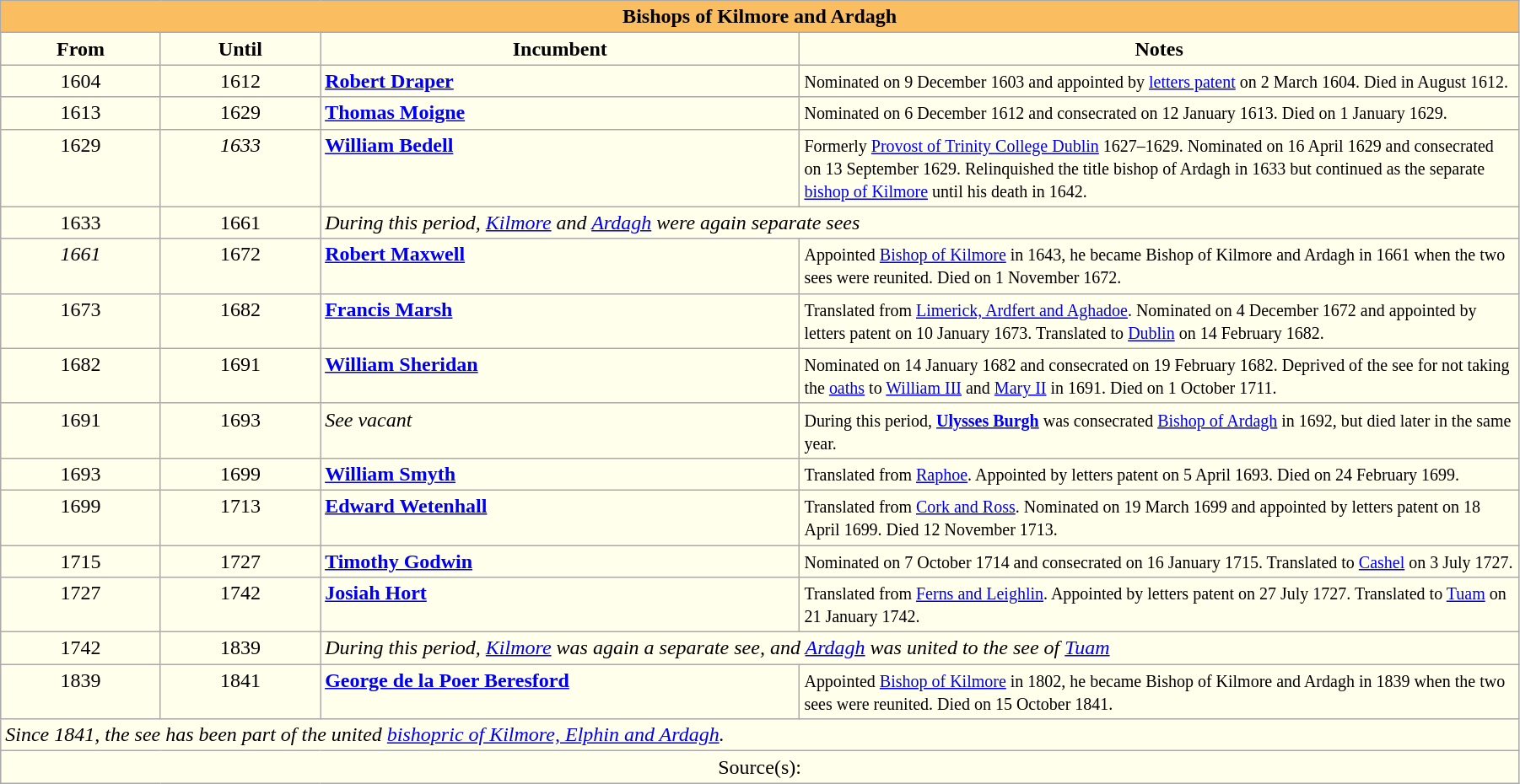<table class="wikitable" style="width:95%;" border="1" cellpadding="2">
<tr>
<th style="background-color:#FABE60" colspan="5">Bishops of Kilmore and Ardagh</th>
</tr>
<tr align=center>
<th style="background-color:#ffffec" width="10%">From</th>
<th style="background-color:#ffffec" width="10%">Until</th>
<th style="background-color:#ffffec" width="30%">Incumbent</th>
<th style="background-color:#ffffec" width="45%">Notes</th>
</tr>
<tr valign=top bgcolor="#ffffec">
<td align=center>1604</td>
<td align=center>1612</td>
<td><strong><a href='#'>Robert Draper</a></strong></td>
<td><small>Nominated on 9 December 1603 and appointed by <a href='#'>letters patent</a> on 2 March 1604. Died in August 1612.</small></td>
</tr>
<tr valign=top bgcolor="#ffffec">
<td align=center>1613</td>
<td align=center>1629</td>
<td><strong><a href='#'>Thomas Moigne</a></strong></td>
<td><small>Nominated on 6 December 1612 and consecrated on 12 January 1613. Died on 1 January 1629.</small></td>
</tr>
<tr valign=top bgcolor="#ffffec">
<td align=center>1629</td>
<td align=center><em>1633</em></td>
<td><strong><a href='#'>William Bedell</a></strong></td>
<td><small>Formerly <a href='#'>Provost of Trinity College Dublin</a> 1627–1629. Nominated on 16 April 1629 and consecrated on 13 September 1629. Relinquished the title bishop of Ardagh in 1633 but continued as the separate <a href='#'>bishop of Kilmore</a> until his death in 1642.</small></td>
</tr>
<tr valign=top bgcolor="#ffffec">
<td align=center>1633</td>
<td align=center>1661</td>
<td colspan=2><em>During this period, <a href='#'>Kilmore</a> and <a href='#'>Ardagh</a> were again separate sees</em></td>
</tr>
<tr valign=top bgcolor="#ffffec">
<td align=center><em>1661</em></td>
<td align=center>1672</td>
<td><strong><a href='#'>Robert Maxwell</a></strong></td>
<td><small>Appointed <a href='#'>Bishop of Kilmore</a> in 1643, he became Bishop of Kilmore and Ardagh in 1661 when the two sees were reunited. Died on 1 November 1672.</small></td>
</tr>
<tr valign=top bgcolor="#ffffec">
<td align=center>1673</td>
<td align=center>1682</td>
<td><strong><a href='#'>Francis Marsh</a></strong></td>
<td><small>Translated from <a href='#'>Limerick, Ardfert and Aghadoe</a>. Nominated on 4 December 1672 and appointed by letters patent on 10 January 1673. Translated to <a href='#'>Dublin</a> on 14 February 1682.</small></td>
</tr>
<tr valign=top bgcolor="#ffffec">
<td align=center>1682</td>
<td align=center>1691</td>
<td><strong><a href='#'>William Sheridan</a></strong></td>
<td><small>Nominated on 14 January 1682 and consecrated on 19 February 1682. Deprived of the see for not taking the <a href='#'>oaths</a> to <a href='#'>William III</a> and <a href='#'>Mary II</a> in 1691. Died on 1 October 1711.</small></td>
</tr>
<tr valign=top bgcolor="#ffffec">
<td align=center>1691</td>
<td align=center>1693</td>
<td><em>See vacant</em></td>
<td><small>During this period, <strong><a href='#'>Ulysses Burgh</a></strong> was consecrated <a href='#'>Bishop of Ardagh</a> in 1692, but died later in the same year.</small></td>
</tr>
<tr valign=top bgcolor="#ffffec">
<td align=center>1693</td>
<td align=center>1699</td>
<td><strong><a href='#'>William Smyth</a></strong></td>
<td><small>Translated from <a href='#'>Raphoe</a>. Appointed by letters patent on 5 April 1693. Died on 24 February 1699.</small></td>
</tr>
<tr valign=top bgcolor="#ffffec">
<td align=center>1699</td>
<td align=center>1713</td>
<td><strong><a href='#'>Edward Wetenhall</a></strong></td>
<td><small>Translated from <a href='#'>Cork and Ross</a>. Nominated on 19 March 1699 and appointed by letters patent on 18 April 1699. Died 12 November 1713.</small></td>
</tr>
<tr valign=top bgcolor="#ffffec">
<td align=center>1715</td>
<td align=center>1727</td>
<td><strong><a href='#'>Timothy Godwin</a></strong></td>
<td><small>Nominated on 7 October 1714 and consecrated on 16 January 1715. Translated to <a href='#'>Cashel</a> on 3 July 1727.</small></td>
</tr>
<tr valign=top bgcolor="#ffffec">
<td align=center>1727</td>
<td align=center>1742</td>
<td><strong><a href='#'>Josiah Hort</a></strong></td>
<td><small>Translated from <a href='#'>Ferns and Leighlin</a>. Appointed by letters patent on 27 July 1727. Translated to <a href='#'>Tuam</a> on 21 January 1742.</small></td>
</tr>
<tr valign=top bgcolor="#ffffec">
<td align=center>1742</td>
<td align=center>1839</td>
<td colspan=2><em>During this period, <a href='#'>Kilmore</a> was again a separate see, and <a href='#'>Ardagh</a> was united to the see of <a href='#'>Tuam</a></em></td>
</tr>
<tr valign=top bgcolor="#ffffec">
<td align=center>1839</td>
<td align=center>1841</td>
<td><strong><a href='#'>George de la Poer Beresford</a></strong></td>
<td><small>Appointed <a href='#'>Bishop of Kilmore</a> in 1802, he became Bishop of Kilmore and Ardagh in 1839 when the two sees were reunited. Died on 15 October 1841.</small></td>
</tr>
<tr valign=top bgcolor="#ffffec">
<td colspan=4><em>Since 1841, the see has been part of the united <a href='#'>bishopric of Kilmore, Elphin and Ardagh</a>.</em></td>
</tr>
<tr valign=top bgcolor="#ffffec">
<td align=center colspan="4">Source(s):</td>
</tr>
</table>
